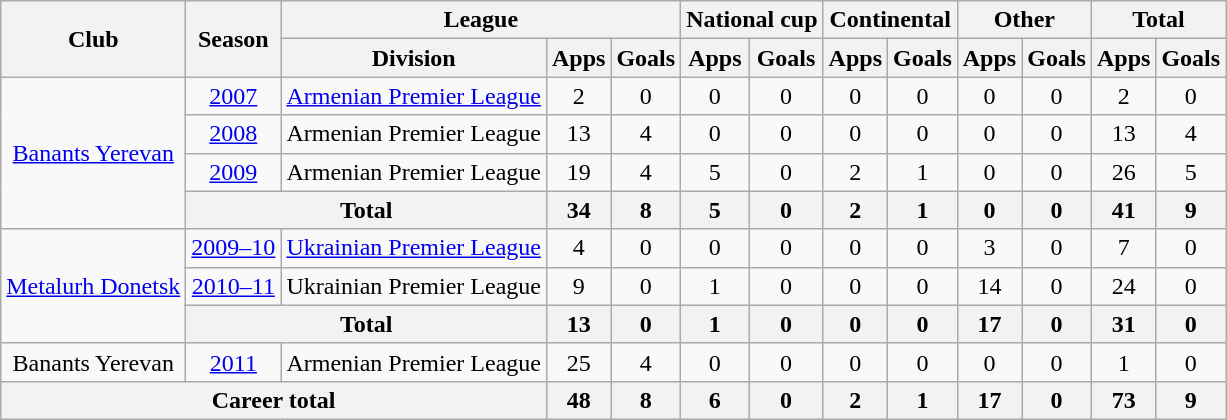<table class="wikitable" style="text-align:center">
<tr>
<th rowspan="2">Club</th>
<th rowspan="2">Season</th>
<th colspan="3">League</th>
<th colspan="2">National cup</th>
<th colspan="2">Continental</th>
<th colspan="2">Other</th>
<th colspan="2">Total</th>
</tr>
<tr>
<th>Division</th>
<th>Apps</th>
<th>Goals</th>
<th>Apps</th>
<th>Goals</th>
<th>Apps</th>
<th>Goals</th>
<th>Apps</th>
<th>Goals</th>
<th>Apps</th>
<th>Goals</th>
</tr>
<tr>
<td rowspan="4"><a href='#'>Banants Yerevan</a></td>
<td><a href='#'>2007</a></td>
<td><a href='#'>Armenian Premier League</a></td>
<td>2</td>
<td>0</td>
<td>0</td>
<td>0</td>
<td>0</td>
<td>0</td>
<td>0</td>
<td>0</td>
<td>2</td>
<td>0</td>
</tr>
<tr>
<td><a href='#'>2008</a></td>
<td>Armenian Premier League</td>
<td>13</td>
<td>4</td>
<td>0</td>
<td>0</td>
<td>0</td>
<td>0</td>
<td>0</td>
<td>0</td>
<td>13</td>
<td>4</td>
</tr>
<tr>
<td><a href='#'>2009</a></td>
<td>Armenian Premier League</td>
<td>19</td>
<td>4</td>
<td>5</td>
<td>0</td>
<td>2</td>
<td>1</td>
<td>0</td>
<td>0</td>
<td>26</td>
<td>5</td>
</tr>
<tr>
<th colspan="2">Total</th>
<th>34</th>
<th>8</th>
<th>5</th>
<th>0</th>
<th>2</th>
<th>1</th>
<th>0</th>
<th>0</th>
<th>41</th>
<th>9</th>
</tr>
<tr>
<td rowspan="3"><a href='#'>Metalurh Donetsk</a></td>
<td><a href='#'>2009–10</a></td>
<td><a href='#'>Ukrainian Premier League</a></td>
<td>4</td>
<td>0</td>
<td>0</td>
<td>0</td>
<td>0</td>
<td>0</td>
<td>3</td>
<td>0</td>
<td>7</td>
<td>0</td>
</tr>
<tr>
<td><a href='#'>2010–11</a></td>
<td>Ukrainian Premier League</td>
<td>9</td>
<td>0</td>
<td>1</td>
<td>0</td>
<td>0</td>
<td>0</td>
<td>14</td>
<td>0</td>
<td>24</td>
<td>0</td>
</tr>
<tr>
<th colspan="2">Total</th>
<th>13</th>
<th>0</th>
<th>1</th>
<th>0</th>
<th>0</th>
<th>0</th>
<th>17</th>
<th>0</th>
<th>31</th>
<th>0</th>
</tr>
<tr>
<td>Banants Yerevan</td>
<td><a href='#'>2011</a></td>
<td>Armenian Premier League</td>
<td>25</td>
<td>4</td>
<td>0</td>
<td>0</td>
<td>0</td>
<td>0</td>
<td>0</td>
<td>0</td>
<td>1</td>
<td>0</td>
</tr>
<tr>
<th colspan="3">Career total</th>
<th>48</th>
<th>8</th>
<th>6</th>
<th>0</th>
<th>2</th>
<th>1</th>
<th>17</th>
<th>0</th>
<th>73</th>
<th>9</th>
</tr>
</table>
